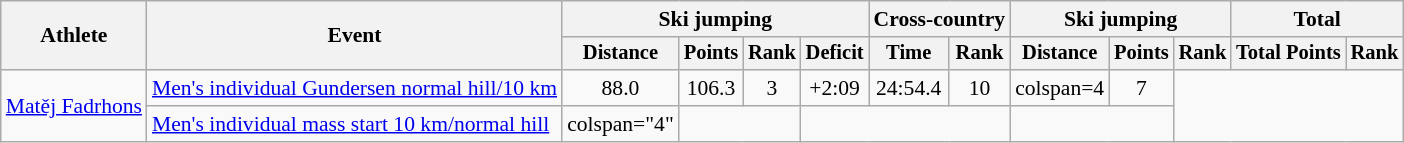<table class="wikitable" style="font-size:90%">
<tr>
<th rowspan="2">Athlete</th>
<th rowspan="2">Event</th>
<th colspan="4">Ski jumping</th>
<th colspan="2">Cross-country</th>
<th colspan="3">Ski jumping</th>
<th colspan="2">Total</th>
</tr>
<tr style="font-size:95%">
<th>Distance</th>
<th>Points</th>
<th>Rank</th>
<th>Deficit</th>
<th>Time</th>
<th>Rank</th>
<th>Distance</th>
<th>Points</th>
<th>Rank</th>
<th>Total Points</th>
<th>Rank</th>
</tr>
<tr align=center>
<td rowspan="2" align="left"><a href='#'>Matěj Fadrhons</a></td>
<td align="left"><a href='#'>Men's individual Gundersen normal hill/10 km</a></td>
<td>88.0</td>
<td>106.3</td>
<td>3</td>
<td>+2:09</td>
<td>24:54.4</td>
<td>10</td>
<td>colspan=4 </td>
<td>7</td>
</tr>
<tr align=center>
<td align="left"><a href='#'>Men's individual mass start 10 km/normal hill</a></td>
<td>colspan="4" </td>
<td colspan="2"></td>
<td colspan="3"></td>
<td colspan="2"></td>
</tr>
</table>
